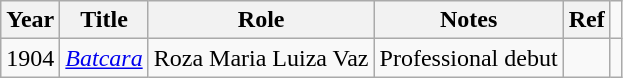<table class="wikitable sortable">
<tr>
<th>Year</th>
<th>Title</th>
<th>Role</th>
<th>Notes</th>
<th>Ref</th>
</tr>
<tr>
<td>1904</td>
<td><em><a href='#'>Batcara</a></em></td>
<td>Roza Maria Luiza Vaz</td>
<td>Professional debut</td>
<td></td>
<td></td>
</tr>
</table>
